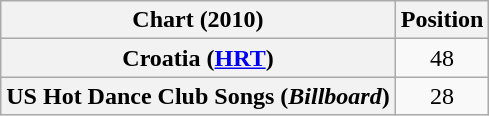<table class="wikitable plainrowheaders" style="text-align:center">
<tr>
<th>Chart (2010)</th>
<th>Position</th>
</tr>
<tr>
<th scope="row">Croatia (<a href='#'>HRT</a>)</th>
<td style="text-align:center;">48</td>
</tr>
<tr>
<th scope="row">US Hot Dance Club Songs (<em>Billboard</em>)</th>
<td>28</td>
</tr>
</table>
